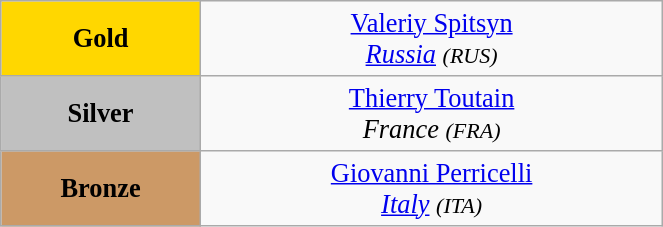<table class="wikitable" style=" text-align:center; font-size:110%;" width="35%">
<tr>
<td bgcolor="gold"><strong>Gold</strong></td>
<td> <a href='#'>Valeriy Spitsyn</a><br><em><a href='#'>Russia</a> <small>(RUS)</small></em></td>
</tr>
<tr>
<td bgcolor="silver"><strong>Silver</strong></td>
<td> <a href='#'>Thierry Toutain</a><br><em>France <small>(FRA)</small></em></td>
</tr>
<tr>
<td bgcolor="CC9966"><strong>Bronze</strong></td>
<td> <a href='#'>Giovanni Perricelli</a><br><em><a href='#'>Italy</a> <small>(ITA)</small></em></td>
</tr>
</table>
